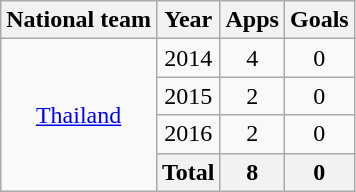<table class="wikitable" style="text-align:center">
<tr>
<th>National team</th>
<th>Year</th>
<th>Apps</th>
<th>Goals</th>
</tr>
<tr>
<td rowspan="5" valign="center"><a href='#'>Thailand</a></td>
<td>2014</td>
<td>4</td>
<td>0</td>
</tr>
<tr>
<td>2015</td>
<td>2</td>
<td>0</td>
</tr>
<tr>
<td>2016</td>
<td>2</td>
<td>0</td>
</tr>
<tr>
<th>Total</th>
<th>8</th>
<th>0</th>
</tr>
</table>
